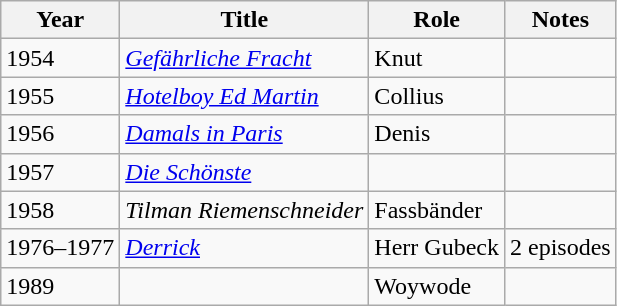<table class="wikitable">
<tr>
<th>Year</th>
<th>Title</th>
<th>Role</th>
<th>Notes</th>
</tr>
<tr>
<td>1954</td>
<td><em><a href='#'>Gefährliche Fracht</a></em></td>
<td>Knut</td>
<td></td>
</tr>
<tr>
<td>1955</td>
<td><em><a href='#'>Hotelboy Ed Martin</a></em></td>
<td>Collius</td>
<td></td>
</tr>
<tr>
<td>1956</td>
<td><em><a href='#'>Damals in Paris</a></em></td>
<td>Denis</td>
<td></td>
</tr>
<tr>
<td>1957</td>
<td><em><a href='#'>Die Schönste</a></em></td>
<td></td>
<td></td>
</tr>
<tr>
<td>1958</td>
<td><em>Tilman Riemenschneider</em></td>
<td>Fassbänder</td>
<td></td>
</tr>
<tr>
<td>1976–1977</td>
<td><em><a href='#'>Derrick</a></em></td>
<td>Herr Gubeck</td>
<td>2 episodes</td>
</tr>
<tr>
<td>1989</td>
<td><em></em></td>
<td>Woywode</td>
<td></td>
</tr>
</table>
